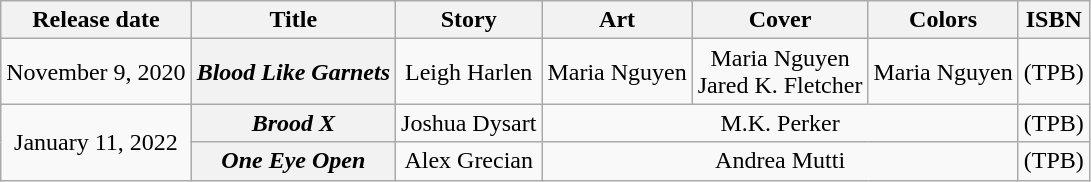<table class="wikitable" style="text-align: center">
<tr>
<th>Release date</th>
<th>Title</th>
<th>Story</th>
<th>Art</th>
<th>Cover</th>
<th>Colors</th>
<th>ISBN</th>
</tr>
<tr>
<td>November 9, 2020</td>
<th><em>Blood Like Garnets</em></th>
<td>Leigh Harlen</td>
<td>Maria Nguyen</td>
<td>Maria Nguyen<br>Jared K. Fletcher</td>
<td>Maria Nguyen</td>
<td> (TPB)</td>
</tr>
<tr>
<td rowspan=2>January 11, 2022</td>
<th><em>Brood X</em></th>
<td>Joshua Dysart</td>
<td colspan=3>M.K. Perker</td>
<td> (TPB)</td>
</tr>
<tr>
<th><em>One Eye Open</em></th>
<td>Alex Grecian</td>
<td colspan=3>Andrea Mutti</td>
<td> (TPB)</td>
</tr>
</table>
